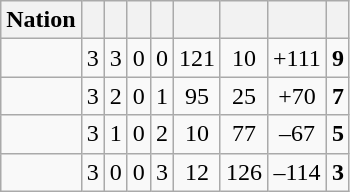<table class="wikitable" style="text-align: center;">
<tr>
<th>Nation</th>
<th></th>
<th></th>
<th></th>
<th></th>
<th></th>
<th></th>
<th></th>
<th></th>
</tr>
<tr>
<td align=left></td>
<td>3</td>
<td>3</td>
<td>0</td>
<td>0</td>
<td>121</td>
<td>10</td>
<td>+111</td>
<td><strong>9</strong></td>
</tr>
<tr>
<td align=left></td>
<td>3</td>
<td>2</td>
<td>0</td>
<td>1</td>
<td>95</td>
<td>25</td>
<td>+70</td>
<td><strong>7</strong></td>
</tr>
<tr>
<td align=left></td>
<td>3</td>
<td>1</td>
<td>0</td>
<td>2</td>
<td>10</td>
<td>77</td>
<td>–67</td>
<td><strong>5</strong></td>
</tr>
<tr>
<td align=left></td>
<td>3</td>
<td>0</td>
<td>0</td>
<td>3</td>
<td>12</td>
<td>126</td>
<td>–114</td>
<td><strong>3</strong></td>
</tr>
</table>
